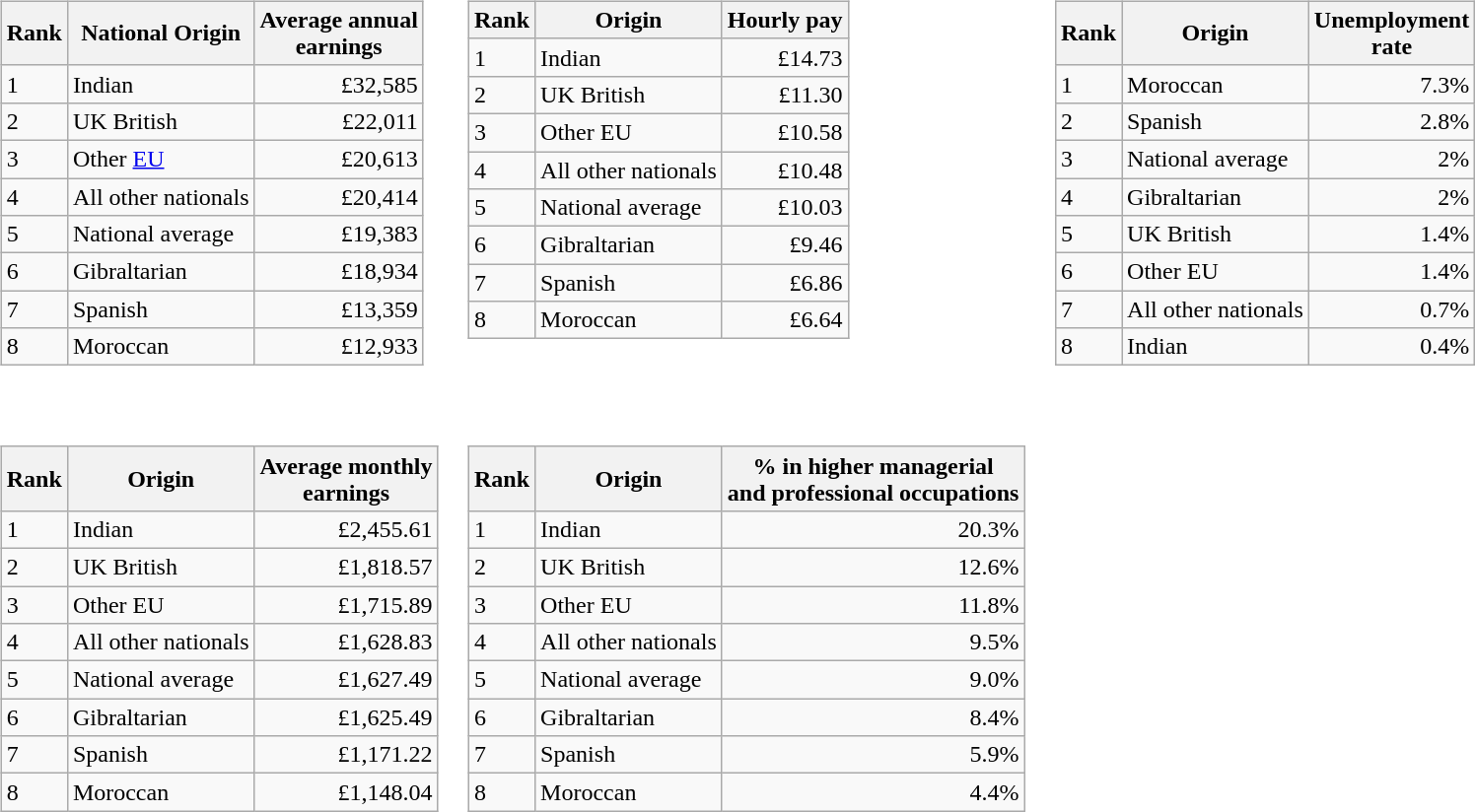<table>
<tr valign="top">
<td><br><table class="wikitable">
<tr>
<th>Rank</th>
<th>National Origin</th>
<th>Average annual<br>earnings</tr></th>
<td>1</td>
<td>Indian</td>
<td align="right">£32,585</tr></td>
<td>2</td>
<td>UK British</td>
<td align="right">£22,011</tr></td>
<td>3</td>
<td>Other <a href='#'>EU</a></td>
<td align="right">£20,613</tr></td>
<td>4</td>
<td>All other nationals</td>
<td align="right">£20,414</tr></td>
<td>5</td>
<td>National average</td>
<td align="right">£19,383</tr></td>
<td>6</td>
<td>Gibraltarian</td>
<td align="right">£18,934</tr></td>
<td>7</td>
<td>Spanish</td>
<td align="right">£13,359</tr></td>
<td>8</td>
<td>Moroccan</td>
<td align="right">£12,933</tr></td>
</tr>
</table>
</td>
<td><br><table class="wikitable">
<tr>
<th>Rank</th>
<th>Origin</th>
<th>Hourly pay</tr></th>
<td>1</td>
<td>Indian</td>
<td align="right">£14.73</tr></td>
<td>2</td>
<td>UK British</td>
<td align="right">£11.30</tr></td>
<td>3</td>
<td>Other EU</td>
<td align="right">£10.58</tr></td>
<td>4</td>
<td>All other nationals</td>
<td align="right">£10.48</tr></td>
<td>5</td>
<td>National average</td>
<td align="right">£10.03</tr></td>
<td>6</td>
<td>Gibraltarian</td>
<td align="right">£9.46</tr></td>
<td>7</td>
<td>Spanish</td>
<td align="right">£6.86</tr></td>
<td>8</td>
<td>Moroccan</td>
<td align="right">£6.64</tr></td>
</tr>
</table>
</td>
<td><br><table class="wikitable">
<tr>
<th>Rank</th>
<th>Origin</th>
<th>Unemployment<br>rate</tr></th>
<td>1</td>
<td>Moroccan</td>
<td align="right">7.3%</tr></td>
<td>2</td>
<td>Spanish</td>
<td align="right">2.8%</tr></td>
<td>3</td>
<td>National average</td>
<td align="right">2%</tr></td>
<td>4</td>
<td>Gibraltarian</td>
<td align="right">2%</tr></td>
<td>5</td>
<td>UK British</td>
<td align="right">1.4%</tr></td>
<td>6</td>
<td>Other EU</td>
<td align="right">1.4%</tr></td>
<td>7</td>
<td>All other nationals</td>
<td align="right">0.7%</tr></td>
<td>8</td>
<td>Indian</td>
<td align="right">0.4%</tr></td>
</tr>
</table>
</td>
</tr>
<tr valign="top">
<td><br><table class="wikitable">
<tr>
<th>Rank</th>
<th>Origin</th>
<th>Average monthly<br>earnings</tr></th>
<td>1</td>
<td>Indian</td>
<td align="right">£2,455.61</tr></td>
<td>2</td>
<td>UK British</td>
<td align="right">£1,818.57</tr></td>
<td>3</td>
<td>Other EU</td>
<td align="right">£1,715.89</tr></td>
<td>4</td>
<td>All other nationals</td>
<td align="right">£1,628.83</tr></td>
<td>5</td>
<td>National average</td>
<td align="right">£1,627.49</tr></td>
<td>6</td>
<td>Gibraltarian</td>
<td align="right">£1,625.49</tr></td>
<td>7</td>
<td>Spanish</td>
<td align="right">£1,171.22</tr></td>
<td>8</td>
<td>Moroccan</td>
<td align="right">£1,148.04</tr></td>
</tr>
</table>
</td>
<td><br><table class="wikitable">
<tr>
<th>Rank</th>
<th>Origin</th>
<th>% in higher managerial<br>and professional occupations</tr></th>
<td>1</td>
<td>Indian</td>
<td align="right">20.3%</tr></td>
<td>2</td>
<td>UK British</td>
<td align="right">12.6%</tr></td>
<td>3</td>
<td>Other EU</td>
<td align="right">11.8%</tr></td>
<td>4</td>
<td>All other nationals</td>
<td align="right">9.5%</tr></td>
<td>5</td>
<td>National average</td>
<td align="right">9.0%</tr></td>
<td>6</td>
<td>Gibraltarian</td>
<td align="right">8.4%</tr></td>
<td>7</td>
<td>Spanish</td>
<td align="right">5.9%</tr></td>
<td>8</td>
<td>Moroccan</td>
<td align="right">4.4%</tr></td>
</tr>
</table>
</td>
</tr>
</table>
